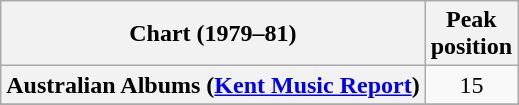<table class="wikitable sortable plainrowheaders">
<tr>
<th scope="col">Chart (1979–81)</th>
<th scope="col">Peak<br>position</th>
</tr>
<tr>
<th scope="row">Australian Albums (<a href='#'>Kent Music Report</a>)</th>
<td style="text-align:center;">15</td>
</tr>
<tr>
</tr>
<tr>
</tr>
<tr>
</tr>
<tr>
</tr>
<tr>
</tr>
</table>
